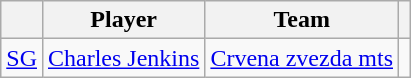<table class="wikitable">
<tr>
<th align="center"></th>
<th align="center">Player</th>
<th align="center">Team</th>
<th align="center"></th>
</tr>
<tr>
<td align="center"><a href='#'>SG</a></td>
<td> <a href='#'>Charles Jenkins</a></td>
<td> <a href='#'>Crvena zvezda mts</a></td>
<td align="center"></td>
</tr>
</table>
